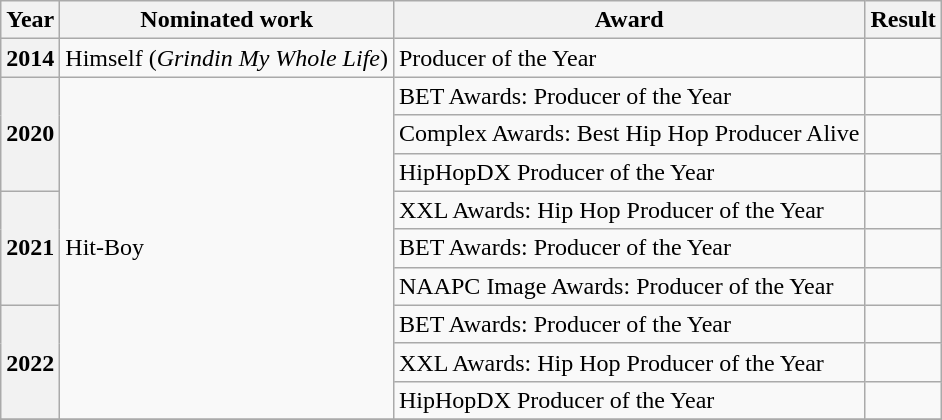<table class="wikitable">
<tr>
<th scope="col">Year</th>
<th scope="col">Nominated work</th>
<th scope="col">Award</th>
<th scope="col">Result</th>
</tr>
<tr>
<th scope="row">2014</th>
<td>Himself (<em>Grindin My Whole Life</em>)</td>
<td>Producer of the Year</td>
<td></td>
</tr>
<tr>
<th scope="row" rowspan="3">2020</th>
<td rowspan="9">Hit-Boy</td>
<td>BET Awards: Producer of the Year</td>
<td></td>
</tr>
<tr>
<td>Complex Awards: Best Hip Hop Producer Alive</td>
<td></td>
</tr>
<tr>
<td>HipHopDX Producer of the Year</td>
<td></td>
</tr>
<tr>
<th scope="row" rowspan="3">2021</th>
<td>XXL Awards: Hip Hop Producer of the Year</td>
<td></td>
</tr>
<tr>
<td>BET Awards: Producer of the Year</td>
<td></td>
</tr>
<tr>
<td>NAAPC Image Awards: Producer of the Year</td>
<td></td>
</tr>
<tr>
<th scope="row" rowspan="3">2022</th>
<td>BET Awards: Producer of the Year</td>
<td></td>
</tr>
<tr>
<td>XXL Awards: Hip Hop Producer of the Year</td>
<td></td>
</tr>
<tr>
<td>HipHopDX Producer of the Year</td>
<td></td>
</tr>
<tr>
</tr>
</table>
